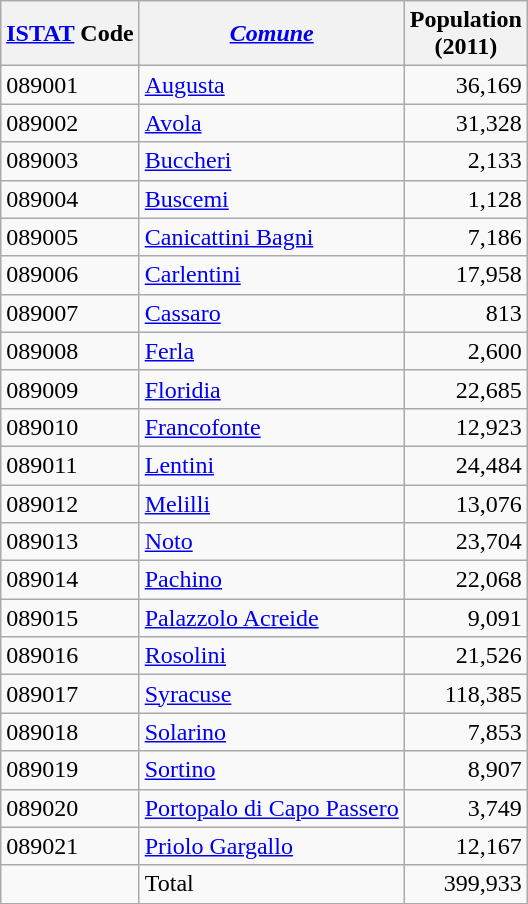<table class="wikitable sortable">
<tr>
<th><a href='#'>ISTAT</a> Code</th>
<th><em><a href='#'>Comune</a></em></th>
<th>Population <br>(2011)</th>
</tr>
<tr>
<td>089001</td>
<td><a href='#'>Augusta</a></td>
<td align="right">36,169</td>
</tr>
<tr>
<td>089002</td>
<td><a href='#'>Avola</a></td>
<td align="right">31,328</td>
</tr>
<tr>
<td>089003</td>
<td><a href='#'>Buccheri</a></td>
<td align="right">2,133</td>
</tr>
<tr>
<td>089004</td>
<td><a href='#'>Buscemi</a></td>
<td align="right">1,128</td>
</tr>
<tr>
<td>089005</td>
<td><a href='#'>Canicattini Bagni</a></td>
<td align="right">7,186</td>
</tr>
<tr>
<td>089006</td>
<td><a href='#'>Carlentini</a></td>
<td align="right">17,958</td>
</tr>
<tr>
<td>089007</td>
<td><a href='#'>Cassaro</a></td>
<td align="right">813</td>
</tr>
<tr>
<td>089008</td>
<td><a href='#'>Ferla</a></td>
<td align="right">2,600</td>
</tr>
<tr>
<td>089009</td>
<td><a href='#'>Floridia</a></td>
<td align="right">22,685</td>
</tr>
<tr>
<td>089010</td>
<td><a href='#'>Francofonte</a></td>
<td align="right">12,923</td>
</tr>
<tr>
<td>089011</td>
<td><a href='#'>Lentini</a></td>
<td align="right">24,484</td>
</tr>
<tr>
<td>089012</td>
<td><a href='#'>Melilli</a></td>
<td align="right">13,076</td>
</tr>
<tr>
<td>089013</td>
<td><a href='#'>Noto</a></td>
<td align="right">23,704</td>
</tr>
<tr>
<td>089014</td>
<td><a href='#'>Pachino</a></td>
<td align="right">22,068</td>
</tr>
<tr>
<td>089015</td>
<td><a href='#'>Palazzolo Acreide</a></td>
<td align="right">9,091</td>
</tr>
<tr>
<td>089016</td>
<td><a href='#'>Rosolini</a></td>
<td align="right">21,526</td>
</tr>
<tr>
<td>089017</td>
<td><a href='#'>Syracuse</a></td>
<td align="right">118,385</td>
</tr>
<tr>
<td>089018</td>
<td><a href='#'>Solarino</a></td>
<td align="right">7,853</td>
</tr>
<tr>
<td>089019</td>
<td><a href='#'>Sortino</a></td>
<td align="right">8,907</td>
</tr>
<tr>
<td>089020</td>
<td><a href='#'>Portopalo di Capo Passero</a></td>
<td align="right">3,749</td>
</tr>
<tr>
<td>089021</td>
<td><a href='#'>Priolo Gargallo</a></td>
<td align="right">12,167</td>
</tr>
<tr>
<td></td>
<td>Total</td>
<td align="right">399,933</td>
</tr>
<tr>
</tr>
</table>
